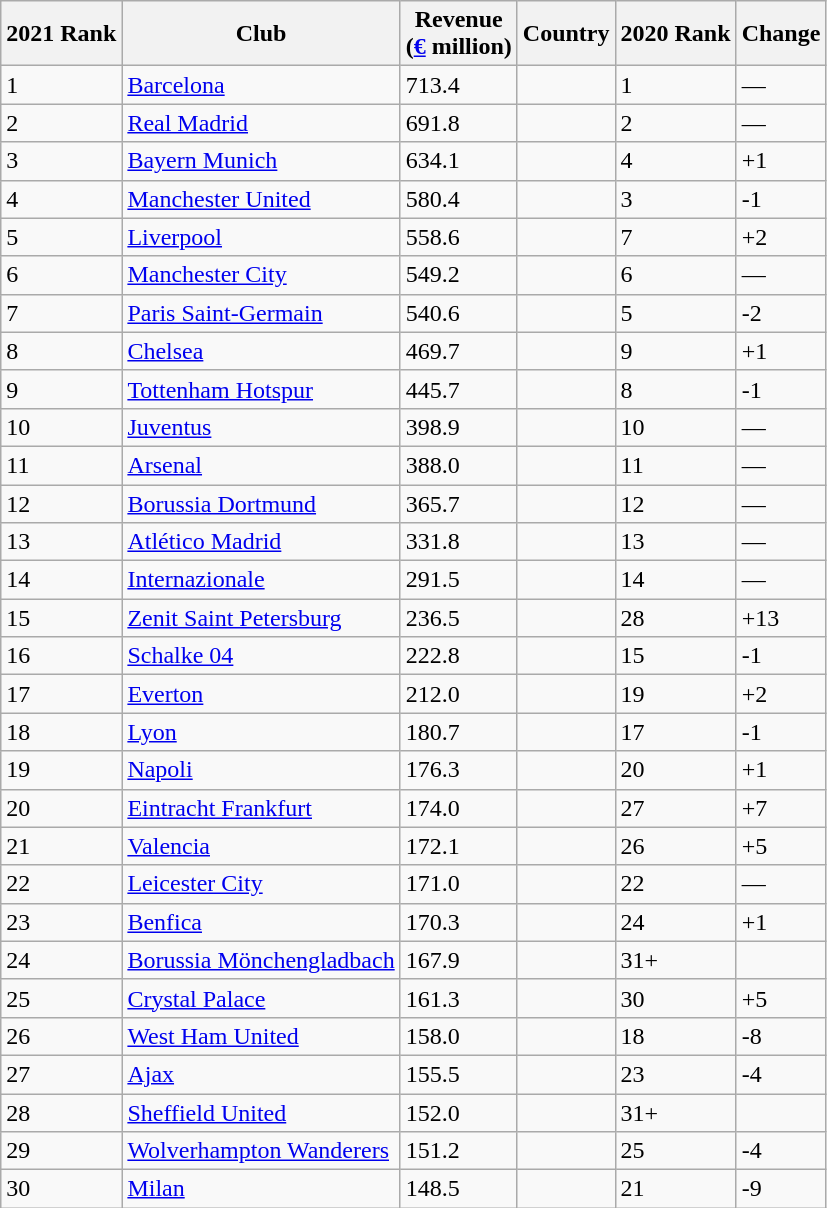<table class="wikitable sortable">
<tr>
<th>2021 Rank</th>
<th>Club</th>
<th>Revenue <br>(<a href='#'>€</a> million)</th>
<th>Country</th>
<th>2020 Rank</th>
<th>Change</th>
</tr>
<tr>
<td>1</td>
<td><a href='#'>Barcelona</a></td>
<td>713.4</td>
<td></td>
<td>1</td>
<td> —</td>
</tr>
<tr>
<td>2</td>
<td><a href='#'>Real Madrid</a></td>
<td>691.8</td>
<td></td>
<td>2</td>
<td> —</td>
</tr>
<tr>
<td>3</td>
<td><a href='#'>Bayern Munich</a></td>
<td>634.1</td>
<td></td>
<td>4</td>
<td> +1</td>
</tr>
<tr>
<td>4</td>
<td><a href='#'>Manchester United</a></td>
<td>580.4</td>
<td></td>
<td>3</td>
<td> -1</td>
</tr>
<tr>
<td>5</td>
<td><a href='#'>Liverpool</a></td>
<td>558.6</td>
<td></td>
<td>7</td>
<td> +2</td>
</tr>
<tr>
<td>6</td>
<td><a href='#'>Manchester City</a></td>
<td>549.2</td>
<td></td>
<td>6</td>
<td> —</td>
</tr>
<tr>
<td>7</td>
<td><a href='#'>Paris Saint-Germain</a></td>
<td>540.6</td>
<td></td>
<td>5</td>
<td> -2</td>
</tr>
<tr>
<td>8</td>
<td><a href='#'>Chelsea</a></td>
<td>469.7</td>
<td></td>
<td>9</td>
<td> +1</td>
</tr>
<tr>
<td>9</td>
<td><a href='#'>Tottenham Hotspur</a></td>
<td>445.7</td>
<td></td>
<td>8</td>
<td> -1</td>
</tr>
<tr>
<td>10</td>
<td><a href='#'>Juventus</a></td>
<td>398.9</td>
<td></td>
<td>10</td>
<td> —</td>
</tr>
<tr>
<td>11</td>
<td><a href='#'>Arsenal</a></td>
<td>388.0</td>
<td></td>
<td>11</td>
<td> —</td>
</tr>
<tr>
<td>12</td>
<td><a href='#'>Borussia Dortmund</a></td>
<td>365.7</td>
<td></td>
<td>12</td>
<td> —</td>
</tr>
<tr>
<td>13</td>
<td><a href='#'>Atlético Madrid</a></td>
<td>331.8</td>
<td></td>
<td>13</td>
<td> —</td>
</tr>
<tr>
<td>14</td>
<td><a href='#'>Internazionale</a></td>
<td>291.5</td>
<td></td>
<td>14</td>
<td> —</td>
</tr>
<tr>
<td>15</td>
<td><a href='#'>Zenit Saint Petersburg</a></td>
<td>236.5</td>
<td></td>
<td>28</td>
<td> +13</td>
</tr>
<tr>
<td>16</td>
<td><a href='#'>Schalke 04</a></td>
<td>222.8</td>
<td></td>
<td>15</td>
<td> -1</td>
</tr>
<tr>
<td>17</td>
<td><a href='#'>Everton</a></td>
<td>212.0</td>
<td></td>
<td>19</td>
<td> +2</td>
</tr>
<tr>
<td>18</td>
<td><a href='#'>Lyon</a></td>
<td>180.7</td>
<td></td>
<td>17</td>
<td> -1</td>
</tr>
<tr>
<td>19</td>
<td><a href='#'>Napoli</a></td>
<td>176.3</td>
<td></td>
<td>20</td>
<td> +1</td>
</tr>
<tr>
<td>20</td>
<td><a href='#'>Eintracht Frankfurt</a></td>
<td>174.0</td>
<td></td>
<td>27</td>
<td> +7</td>
</tr>
<tr>
<td>21</td>
<td><a href='#'>Valencia</a></td>
<td>172.1</td>
<td></td>
<td>26</td>
<td> +5</td>
</tr>
<tr>
<td>22</td>
<td><a href='#'>Leicester City</a></td>
<td>171.0</td>
<td></td>
<td>22</td>
<td> —</td>
</tr>
<tr>
<td>23</td>
<td><a href='#'>Benfica</a></td>
<td>170.3</td>
<td></td>
<td>24</td>
<td> +1</td>
</tr>
<tr>
<td>24</td>
<td><a href='#'>Borussia Mönchengladbach</a></td>
<td>167.9</td>
<td></td>
<td>31+</td>
<td></td>
</tr>
<tr>
<td>25</td>
<td><a href='#'>Crystal Palace</a></td>
<td>161.3</td>
<td></td>
<td>30</td>
<td> +5</td>
</tr>
<tr>
<td>26</td>
<td><a href='#'>West Ham United</a></td>
<td>158.0</td>
<td></td>
<td>18</td>
<td> -8</td>
</tr>
<tr>
<td>27</td>
<td><a href='#'>Ajax</a></td>
<td>155.5</td>
<td></td>
<td>23</td>
<td> -4</td>
</tr>
<tr>
<td>28</td>
<td><a href='#'>Sheffield United</a></td>
<td>152.0</td>
<td></td>
<td>31+</td>
<td></td>
</tr>
<tr>
<td>29</td>
<td><a href='#'>Wolverhampton Wanderers</a></td>
<td>151.2</td>
<td></td>
<td>25</td>
<td> -4</td>
</tr>
<tr>
<td>30</td>
<td><a href='#'>Milan</a></td>
<td>148.5</td>
<td></td>
<td>21</td>
<td> -9</td>
</tr>
</table>
